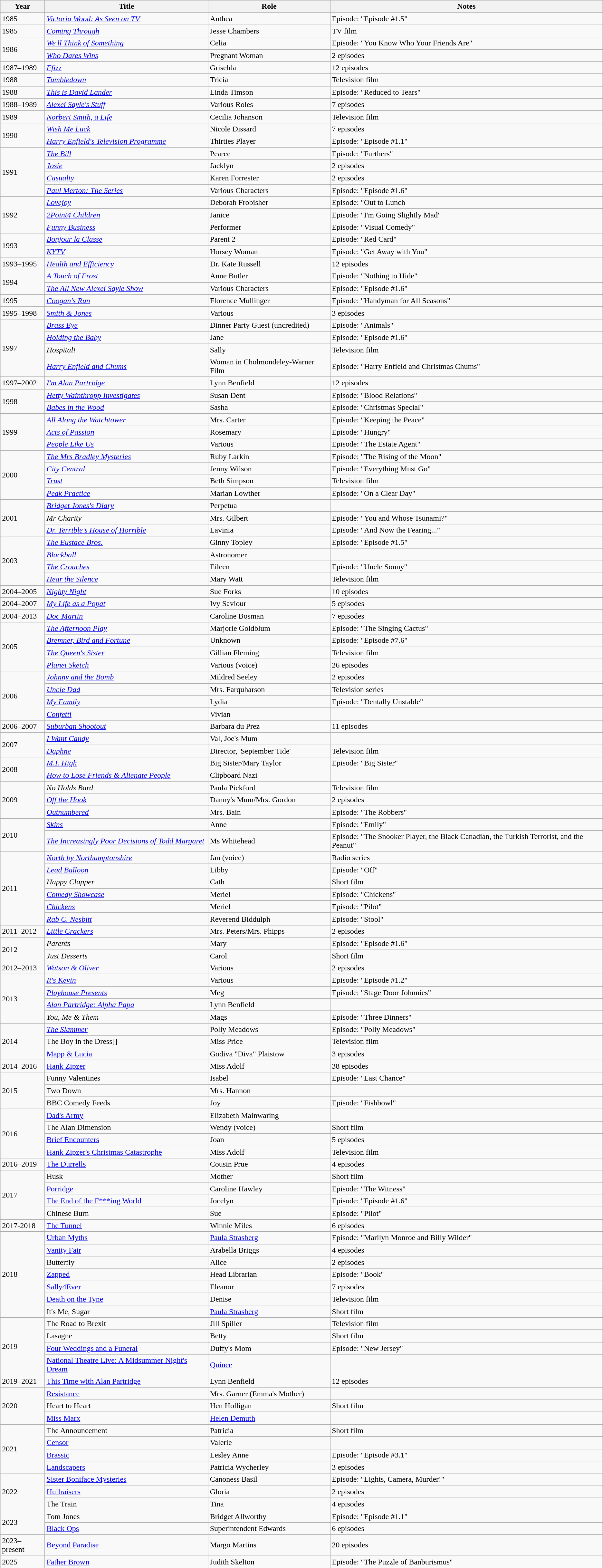<table class="wikitable">
<tr>
<th>Year</th>
<th>Title</th>
<th>Role</th>
<th>Notes</th>
</tr>
<tr>
<td rowspan="1">1985</td>
<td><em><a href='#'>Victoria Wood: As Seen on TV</a></em></td>
<td>Anthea</td>
<td>Episode: "Episode #1.5"</td>
</tr>
<tr>
<td>1985</td>
<td><em><a href='#'>Coming Through</a></em></td>
<td>Jesse Chambers</td>
<td>TV film</td>
</tr>
<tr>
<td rowspan="2">1986</td>
<td><em><a href='#'>We'll Think of Something</a></em></td>
<td>Celia</td>
<td>Episode: "You Know Who Your Friends Are"</td>
</tr>
<tr>
<td><a href='#'><em>Who Dares Wins</em></a></td>
<td>Pregnant Woman</td>
<td>2 episodes</td>
</tr>
<tr>
<td rowspan="1">1987–1989</td>
<td><em><a href='#'>Ffizz</a></em></td>
<td>Griselda</td>
<td>12 episodes</td>
</tr>
<tr>
<td>1988</td>
<td><em><a href='#'>Tumbledown</a></em></td>
<td>Tricia</td>
<td>Television film</td>
</tr>
<tr>
<td>1988</td>
<td><em><a href='#'>This is David Lander</a></em></td>
<td>Linda Timson</td>
<td>Episode: "Reduced to Tears"</td>
</tr>
<tr>
<td rowspan="1">1988–1989</td>
<td><em><a href='#'>Alexei Sayle's Stuff</a></em></td>
<td>Various Roles</td>
<td>7 episodes</td>
</tr>
<tr>
<td rowspan="1">1989</td>
<td><a href='#'><em>Norbert Smith, a Life</em></a></td>
<td>Cecilia Johanson</td>
<td>Television film</td>
</tr>
<tr>
<td rowspan="2">1990</td>
<td><em><a href='#'>Wish Me Luck</a></em></td>
<td>Nicole Dissard</td>
<td>7 episodes</td>
</tr>
<tr>
<td><a href='#'><em>Harry Enfield's Television Programme</em></a></td>
<td>Thirties Player</td>
<td>Episode: "Episode #1.1"</td>
</tr>
<tr>
<td rowspan="4">1991</td>
<td><em><a href='#'>The Bill</a></em></td>
<td>Pearce</td>
<td>Episode: "Furthers"</td>
</tr>
<tr>
<td><a href='#'><em>Josie</em></a></td>
<td>Jacklyn</td>
<td>2 episodes</td>
</tr>
<tr>
<td><a href='#'><em>Casualty</em></a></td>
<td>Karen Forrester</td>
<td>2 episodes</td>
</tr>
<tr>
<td><em><a href='#'>Paul Merton: The Series</a></em></td>
<td>Various Characters</td>
<td>Episode: "Episode #1.6"</td>
</tr>
<tr>
<td rowspan="3">1992</td>
<td><em><a href='#'>Lovejoy</a></em></td>
<td>Deborah Frobisher</td>
<td>Episode: "Out to Lunch</td>
</tr>
<tr>
<td><a href='#'><em>2Point4 Children</em></a></td>
<td>Janice</td>
<td>Episode: "I'm Going Slightly Mad"</td>
</tr>
<tr>
<td><a href='#'><em>Funny Business</em></a></td>
<td>Performer</td>
<td>Episode: "Visual Comedy"</td>
</tr>
<tr>
<td rowspan="2">1993</td>
<td><em><a href='#'>Bonjour la Classe</a></em></td>
<td>Parent 2</td>
<td>Episode: "Red Card"</td>
</tr>
<tr>
<td><a href='#'><em>KYTV</em></a></td>
<td>Horsey Woman</td>
<td>Episode: "Get Away with You"</td>
</tr>
<tr>
<td rowspan="1">1993–1995</td>
<td><a href='#'><em>Health and Efficiency</em></a></td>
<td>Dr. Kate Russell</td>
<td>12 episodes</td>
</tr>
<tr>
<td rowspan="2">1994</td>
<td><em><a href='#'>A Touch of Frost</a></em></td>
<td>Anne Butler</td>
<td>Episode: "Nothing to Hide"</td>
</tr>
<tr>
<td><em><a href='#'>The All New Alexei Sayle Show</a></em></td>
<td>Various Characters</td>
<td>Episode: "Episode #1.6"</td>
</tr>
<tr>
<td rowspan="1">1995</td>
<td><em><a href='#'>Coogan's Run</a></em></td>
<td>Florence Mullinger</td>
<td>Episode: "Handyman for All Seasons"</td>
</tr>
<tr>
<td rowspan="1">1995–1998</td>
<td><a href='#'><em>Smith & Jones</em></a></td>
<td>Various</td>
<td>3 episodes</td>
</tr>
<tr>
<td rowspan="4">1997</td>
<td><em><a href='#'>Brass Eye</a></em></td>
<td>Dinner Party Guest (uncredited)</td>
<td>Episode: "Animals"</td>
</tr>
<tr>
<td><a href='#'><em>Holding the Baby</em></a></td>
<td>Jane</td>
<td>Episode: "Episode #1.6"</td>
</tr>
<tr>
<td><em>Hospital!</em></td>
<td>Sally</td>
<td>Television film</td>
</tr>
<tr>
<td><a href='#'><em>Harry Enfield and Chums</em></a></td>
<td>Woman in Cholmondeley-Warner Film</td>
<td>Episode: "Harry Enfield and Christmas Chums"</td>
</tr>
<tr>
<td rowspan="1">1997–2002</td>
<td><em><a href='#'>I'm Alan Partridge</a></em></td>
<td>Lynn Benfield</td>
<td>12 episodes</td>
</tr>
<tr>
<td rowspan="2">1998</td>
<td><em><a href='#'>Hetty Wainthropp Investigates</a></em></td>
<td>Susan Dent</td>
<td>Episode: "Blood Relations"</td>
</tr>
<tr>
<td><a href='#'><em>Babes in the Wood</em></a></td>
<td>Sasha</td>
<td>Episode: "Christmas Special"</td>
</tr>
<tr>
<td rowspan="3">1999</td>
<td><a href='#'><em>All Along the Watchtower</em></a></td>
<td>Mrs. Carter</td>
<td>Episode: "Keeping the Peace"</td>
</tr>
<tr>
<td><em><a href='#'>Acts of Passion</a></em></td>
<td>Rosemary</td>
<td>Episode: "Hungry"</td>
</tr>
<tr>
<td><a href='#'><em>People Like Us</em></a></td>
<td>Various</td>
<td>Episode: "The Estate Agent"</td>
</tr>
<tr>
<td rowspan="4">2000</td>
<td><em><a href='#'>The Mrs Bradley Mysteries</a></em></td>
<td>Ruby Larkin</td>
<td>Episode: "The Rising of the Moon"</td>
</tr>
<tr>
<td><a href='#'><em>City Central</em></a></td>
<td>Jenny Wilson</td>
<td>Episode: "Everything Must Go"</td>
</tr>
<tr>
<td><a href='#'><em>Trust</em></a></td>
<td>Beth Simpson</td>
<td>Television film</td>
</tr>
<tr>
<td><em><a href='#'>Peak Practice</a></em></td>
<td>Marian Lowther</td>
<td>Episode: "On a Clear Day"</td>
</tr>
<tr>
<td rowspan="3">2001</td>
<td><em><a href='#'>Bridget Jones's Diary</a></em></td>
<td>Perpetua</td>
<td></td>
</tr>
<tr>
<td><em>Mr Charity</em></td>
<td>Mrs. Gilbert</td>
<td>Episode: "You and Whose Tsunami?"</td>
</tr>
<tr>
<td><em><a href='#'>Dr. Terrible's House of Horrible</a></em></td>
<td>Lavinia</td>
<td>Episode: "And Now the Fearing..."</td>
</tr>
<tr>
<td rowspan="4">2003</td>
<td><em><a href='#'>The Eustace Bros.</a></em></td>
<td>Ginny Topley</td>
<td>Episode: "Episode #1.5"</td>
</tr>
<tr>
<td><a href='#'><em>Blackball</em></a></td>
<td>Astronomer</td>
<td></td>
</tr>
<tr>
<td><em><a href='#'>The Crouches</a></em></td>
<td>Eileen</td>
<td>Episode: "Uncle Sonny"</td>
</tr>
<tr>
<td><em><a href='#'>Hear the Silence</a></em></td>
<td>Mary Watt</td>
<td>Television film</td>
</tr>
<tr>
<td rowspan="1">2004–2005</td>
<td><em><a href='#'>Nighty Night</a></em></td>
<td>Sue Forks</td>
<td>10 episodes</td>
</tr>
<tr>
<td rowspan="1">2004–2007</td>
<td><em><a href='#'>My Life as a Popat</a></em></td>
<td>Ivy Saviour</td>
<td>5 episodes</td>
</tr>
<tr>
<td rowspan="1">2004–2013</td>
<td><em><a href='#'>Doc Martin</a></em></td>
<td>Caroline Bosman</td>
<td>7 episodes</td>
</tr>
<tr>
<td rowspan="4">2005</td>
<td><em><a href='#'>The Afternoon Play</a></em></td>
<td>Marjorie Goldblum</td>
<td>Episode: "The Singing Cactus"</td>
</tr>
<tr>
<td><em><a href='#'>Bremner, Bird and Fortune</a></em></td>
<td>Unknown</td>
<td>Episode: "Episode #7.6"</td>
</tr>
<tr>
<td><em><a href='#'>The Queen's Sister</a></em></td>
<td>Gillian Fleming</td>
<td>Television film</td>
</tr>
<tr>
<td><em><a href='#'>Planet Sketch</a></em></td>
<td>Various (voice)</td>
<td>26 episodes</td>
</tr>
<tr>
<td rowspan="4">2006</td>
<td><em><a href='#'>Johnny and the Bomb</a></em></td>
<td>Mildred Seeley</td>
<td>2 episodes</td>
</tr>
<tr>
<td><em><a href='#'>Uncle Dad</a></em></td>
<td>Mrs. Farquharson</td>
<td>Television series</td>
</tr>
<tr>
<td><em><a href='#'>My Family</a></em></td>
<td>Lydia</td>
<td>Episode: "Dentally Unstable"</td>
</tr>
<tr>
<td><a href='#'><em>Confetti</em></a></td>
<td>Vivian</td>
<td></td>
</tr>
<tr>
<td rowspan="1">2006–2007</td>
<td><em><a href='#'>Suburban Shootout</a></em></td>
<td>Barbara du Prez</td>
<td>11 episodes</td>
</tr>
<tr>
<td rowspan="2">2007</td>
<td><a href='#'><em>I Want Candy</em></a></td>
<td>Val, Joe's Mum</td>
<td></td>
</tr>
<tr>
<td><a href='#'><em>Daphne</em></a></td>
<td>Director, 'September Tide'</td>
<td>Television film</td>
</tr>
<tr>
<td rowspan="2">2008</td>
<td><em><a href='#'>M.I. High</a></em></td>
<td>Big Sister/Mary Taylor</td>
<td>Episode: "Big Sister"</td>
</tr>
<tr>
<td><a href='#'><em>How to Lose Friends & Alienate People</em></a></td>
<td>Clipboard Nazi</td>
<td></td>
</tr>
<tr>
<td rowspan="3">2009</td>
<td><em>No Holds Bard</em></td>
<td>Paula Pickford</td>
<td>Television film</td>
</tr>
<tr>
<td><a href='#'><em>Off the Hook</em></a></td>
<td>Danny's Mum/Mrs. Gordon</td>
<td>2 episodes</td>
</tr>
<tr>
<td><a href='#'><em>Outnumbered</em></a></td>
<td>Mrs. Bain</td>
<td>Episode: "The Robbers"</td>
</tr>
<tr>
<td rowspan="2">2010</td>
<td><a href='#'><em>Skins</em></a></td>
<td>Anne</td>
<td>Episode: "Emily"</td>
</tr>
<tr>
<td><em><a href='#'>The Increasingly Poor Decisions of Todd Margaret</a></em></td>
<td>Ms Whitehead</td>
<td>Episode: "The Snooker Player, the Black Canadian, the Turkish Terrorist, and the Peanut"</td>
</tr>
<tr>
<td rowspan="6">2011</td>
<td><em><a href='#'>North by Northamptonshire</a></em></td>
<td>Jan (voice)</td>
<td>Radio series</td>
</tr>
<tr>
<td><em><a href='#'>Lead Balloon</a></em></td>
<td>Libby</td>
<td>Episode: "Off"</td>
</tr>
<tr>
<td><em>Happy Clapper</em></td>
<td>Cath</td>
<td>Short film</td>
</tr>
<tr>
<td><em><a href='#'>Comedy Showcase</a></em></td>
<td>Meriel</td>
<td>Episode: "Chickens"</td>
</tr>
<tr>
<td><a href='#'><em>Chickens</em></a></td>
<td>Meriel</td>
<td>Episode: "Pilot"</td>
</tr>
<tr>
<td><em><a href='#'>Rab C. Nesbitt</a></em></td>
<td>Reverend Biddulph</td>
<td>Episode: "Stool"</td>
</tr>
<tr>
<td rowspan="1">2011–2012</td>
<td><em><a href='#'>Little Crackers</a></em></td>
<td>Mrs. Peters/Mrs. Phipps</td>
<td>2 episodes</td>
</tr>
<tr>
<td rowspan="2">2012</td>
<td><em>Parents</em></td>
<td>Mary</td>
<td>Episode: "Episode #1.6"</td>
</tr>
<tr>
<td><em>Just Desserts</em></td>
<td>Carol</td>
<td>Short film</td>
</tr>
<tr>
<td rowspan="1">2012–2013</td>
<td><em><a href='#'>Watson & Oliver</a></em></td>
<td>Various</td>
<td>2 episodes</td>
</tr>
<tr>
<td rowspan="4">2013</td>
<td><em><a href='#'>It's Kevin</a></em></td>
<td>Various</td>
<td>Episode: "Episode #1.2"</td>
</tr>
<tr>
<td><em><a href='#'>Playhouse Presents</a></em></td>
<td>Meg</td>
<td>Episode: "Stage Door Johnnies"</td>
</tr>
<tr>
<td><em><a href='#'>Alan Partridge: Alpha Papa</a></em></td>
<td>Lynn Benfield</td>
<td></td>
</tr>
<tr>
<td><em>You, Me & Them</em></td>
<td>Mags</td>
<td>Episode: "Three Dinners"</td>
</tr>
<tr>
<td rowspan="3">2014</td>
<td><em><a href='#'>The Slammer</a></em></td>
<td>Polly Meadows</td>
<td>Episode: "Polly Meadows"</td>
</tr>
<tr>
<td>The Boy in the Dress]]<em></td>
<td>Miss Price</td>
<td>Television film</td>
</tr>
<tr>
<td><a href='#'></em>Mapp & Lucia<em></a></td>
<td>Godiva "Diva" Plaistow</td>
<td>3 episodes</td>
</tr>
<tr>
<td rowspan="1">2014–2016</td>
<td><a href='#'></em>Hank Zipzer<em></a></td>
<td>Miss Adolf</td>
<td>38 episodes</td>
</tr>
<tr>
<td rowspan="3">2015</td>
<td></em>Funny Valentines<em></td>
<td>Isabel</td>
<td>Episode: "Last Chance"</td>
</tr>
<tr>
<td></em>Two Down<em></td>
<td>Mrs. Hannon</td>
<td></td>
</tr>
<tr>
<td></em>BBC Comedy Feeds<em></td>
<td>Joy</td>
<td>Episode: "Fishbowl"</td>
</tr>
<tr>
<td rowspan="4">2016</td>
<td><a href='#'></em>Dad's Army<em></a></td>
<td>Elizabeth Mainwaring</td>
<td></td>
</tr>
<tr>
<td></em>The Alan Dimension<em></td>
<td>Wendy (voice)</td>
<td>Short film</td>
</tr>
<tr>
<td><a href='#'></em>Brief Encounters<em></a></td>
<td>Joan</td>
<td>5 episodes</td>
</tr>
<tr>
<td></em><a href='#'>Hank Zipzer's Christmas Catastrophe</a><em></td>
<td>Miss Adolf</td>
<td>Television film</td>
</tr>
<tr>
<td rowspan="1">2016–2019</td>
<td></em><a href='#'>The Durrells</a><em></td>
<td>Cousin Prue</td>
<td>4 episodes</td>
</tr>
<tr>
<td rowspan="4">2017</td>
<td></em>Husk<em></td>
<td>Mother</td>
<td>Short film</td>
</tr>
<tr>
<td><a href='#'></em>Porridge<em></a></td>
<td>Caroline Hawley</td>
<td>Episode: "The Witness"</td>
</tr>
<tr>
<td></em><a href='#'>The End of the F***ing World</a><em></td>
<td>Jocelyn</td>
<td>Episode: "Episode #1.6"</td>
</tr>
<tr>
<td></em>Chinese Burn<em></td>
<td>Sue</td>
<td>Episode: "Pilot"</td>
</tr>
<tr>
<td rowspan="1">2017-2018</td>
<td><a href='#'></em>The Tunnel<em></a></td>
<td>Winnie Miles</td>
<td>6 episodes</td>
</tr>
<tr>
<td rowspan="7">2018</td>
<td></em><a href='#'>Urban Myths</a><em></td>
<td><a href='#'>Paula Strasberg</a></td>
<td>Episode: "Marilyn Monroe and Billy Wilder"</td>
</tr>
<tr>
<td><a href='#'></em>Vanity Fair<em></a></td>
<td>Arabella Briggs</td>
<td>4 episodes</td>
</tr>
<tr>
<td></em>Butterfly<em></td>
<td>Alice</td>
<td>2 episodes</td>
</tr>
<tr>
<td><a href='#'></em>Zapped<em></a></td>
<td>Head Librarian</td>
<td>Episode: "Book"</td>
</tr>
<tr>
<td></em><a href='#'>Sally4Ever</a><em></td>
<td>Eleanor</td>
<td>7 episodes</td>
</tr>
<tr>
<td><a href='#'></em>Death on the Tyne<em></a></td>
<td>Denise</td>
<td>Television film</td>
</tr>
<tr>
<td></em>It's Me, Sugar<em></td>
<td><a href='#'>Paula Strasberg</a></td>
<td>Short film</td>
</tr>
<tr>
<td rowspan="4">2019</td>
<td></em>The Road to Brexit<em></td>
<td>Jill Spiller</td>
<td>Television film</td>
</tr>
<tr>
<td></em>Lasagne<em></td>
<td>Betty</td>
<td>Short film</td>
</tr>
<tr>
<td><a href='#'></em>Four Weddings and a Funeral<em></a></td>
<td>Duffy's Mom</td>
<td>Episode: "New Jersey"</td>
</tr>
<tr>
<td><a href='#'></em>National Theatre Live: A Midsummer Night's Dream<em></a></td>
<td><a href='#'>Quince</a></td>
<td></td>
</tr>
<tr>
<td rowspan="1">2019–2021</td>
<td></em><a href='#'>This Time with Alan Partridge</a><em></td>
<td>Lynn Benfield</td>
<td>12 episodes</td>
</tr>
<tr>
<td rowspan="3">2020</td>
<td><a href='#'></em>Resistance<em></a></td>
<td>Mrs. Garner (Emma's Mother)</td>
<td></td>
</tr>
<tr>
<td></em>Heart to Heart<em></td>
<td>Hen Holligan</td>
<td>Short film</td>
</tr>
<tr>
<td></em><a href='#'>Miss Marx</a><em></td>
<td><a href='#'>Helen Demuth</a></td>
<td></td>
</tr>
<tr>
<td rowspan="4">2021</td>
<td></em>The Announcement<em></td>
<td>Patricia</td>
<td>Short film</td>
</tr>
<tr>
<td><a href='#'></em>Censor<em></a></td>
<td>Valerie</td>
<td></td>
</tr>
<tr>
<td><a href='#'></em>Brassic<em></a></td>
<td>Lesley Anne</td>
<td>Episode: "Episode #3.1"</td>
</tr>
<tr>
<td><a href='#'></em>Landscapers<em></a></td>
<td>Patricia Wycherley</td>
<td>3 episodes</td>
</tr>
<tr>
<td rowspan="3">2022</td>
<td></em><a href='#'>Sister Boniface Mysteries</a><em></td>
<td>Canoness Basil</td>
<td>Episode: "Lights, Camera, Murder!"</td>
</tr>
<tr>
<td></em><a href='#'>Hullraisers</a><em></td>
<td>Gloria</td>
<td>2 episodes</td>
</tr>
<tr>
<td></em>The Train<em></td>
<td>Tina</td>
<td>4 episodes</td>
</tr>
<tr>
<td rowspan="2">2023</td>
<td></em>Tom Jones<em></td>
<td>Bridget Allworthy</td>
<td>Episode: "Episode #1.1"</td>
</tr>
<tr>
<td></em><a href='#'>Black Ops</a><em></td>
<td>Superintendent Edwards</td>
<td>6 episodes</td>
</tr>
<tr>
<td>2023–present</td>
<td></em><a href='#'>Beyond Paradise</a><em></td>
<td>Margo Martins</td>
<td>20 episodes</td>
</tr>
<tr>
<td>2025</td>
<td></em><a href='#'>Father Brown</a><em></td>
<td>Judith Skelton</td>
<td>Episode: "The Puzzle of Banburismus"</td>
</tr>
</table>
